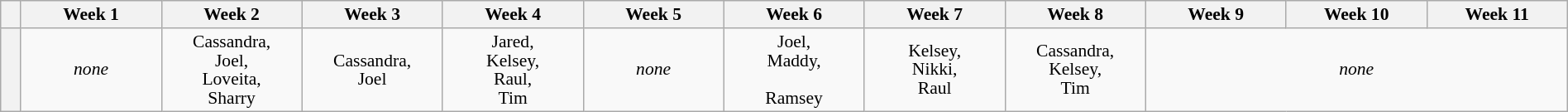<table class="wikitable" style="text-align:center; font-size:90%; width:100%; line-height:15px;">
<tr>
<th style="width:1%"></th>
<th style="width:7%">Week 1</th>
<th style="width:7%">Week 2</th>
<th style="width:7%">Week 3</th>
<th style="width:7%">Week 4</th>
<th style="width:7%">Week 5</th>
<th style="width:7%">Week 6</th>
<th style="width:7%">Week 7</th>
<th style="width:7%">Week 8</th>
<th style="width:7%">Week 9</th>
<th style="width:7%">Week 10</th>
<th style="width:7%">Week 11</th>
</tr>
<tr>
<th></th>
<td><em>none</em></td>
<td>Cassandra,<br>Joel,<br>Loveita,<br>Sharry</td>
<td>Cassandra,<br>Joel</td>
<td>Jared,<br>Kelsey,<br>Raul,<br>Tim</td>
<td><em>none</em></td>
<td>Joel, <br>Maddy,<br><br>Ramsey</td>
<td>Kelsey, <br>Nikki, <br>Raul</td>
<td>Cassandra,<br>Kelsey, <br>Tim</td>
<td colspan="3"><em>none</em></td>
</tr>
</table>
